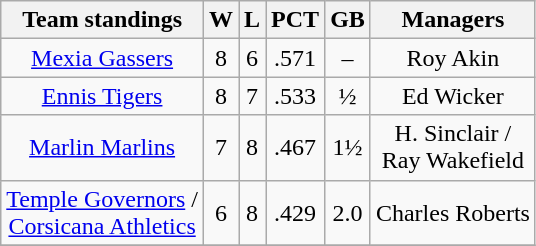<table class="wikitable">
<tr>
<th>Team standings</th>
<th>W</th>
<th>L</th>
<th>PCT</th>
<th>GB</th>
<th>Managers</th>
</tr>
<tr align=center>
<td><a href='#'>Mexia Gassers</a></td>
<td>8</td>
<td>6</td>
<td>.571</td>
<td>–</td>
<td>Roy Akin</td>
</tr>
<tr align=center>
<td><a href='#'>Ennis Tigers</a></td>
<td>8</td>
<td>7</td>
<td>.533</td>
<td>½</td>
<td>Ed Wicker</td>
</tr>
<tr align=center>
<td><a href='#'>Marlin Marlins</a></td>
<td>7</td>
<td>8</td>
<td>.467</td>
<td>1½</td>
<td>H. Sinclair /<br> Ray Wakefield</td>
</tr>
<tr align=center>
<td><a href='#'>Temple Governors</a> /<br> <a href='#'>Corsicana Athletics</a></td>
<td>6</td>
<td>8</td>
<td>.429</td>
<td>2.0</td>
<td>Charles Roberts</td>
</tr>
<tr align=center>
</tr>
</table>
